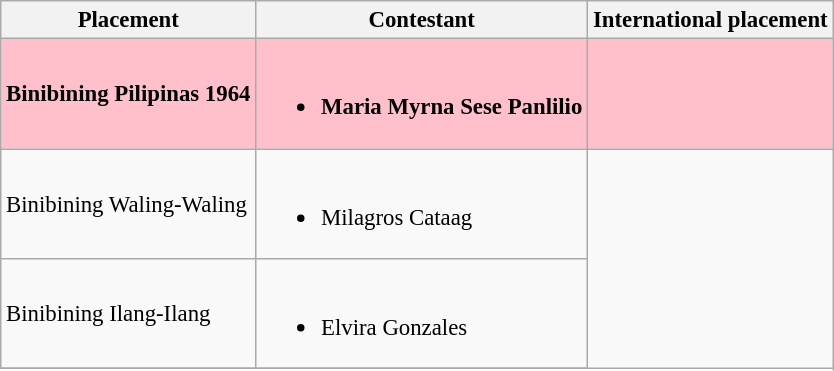<table class="wikitable sortable" style="font-size: 95%;">
<tr>
<th>Placement</th>
<th>Contestant</th>
<th>International placement</th>
</tr>
<tr style="background:pink;">
<td><strong>Binibining Pilipinas 1964</strong></td>
<td><br><ul><li><strong>Maria Myrna Sese Panlilio</strong></li></ul></td>
<td></td>
</tr>
<tr>
<td>Binibining Waling-Waling </td>
<td><br><ul><li>Milagros Cataag</li></ul></td>
</tr>
<tr>
<td>Binibining Ilang-Ilang </td>
<td><br><ul><li>Elvira Gonzales</li></ul></td>
</tr>
<tr>
</tr>
</table>
